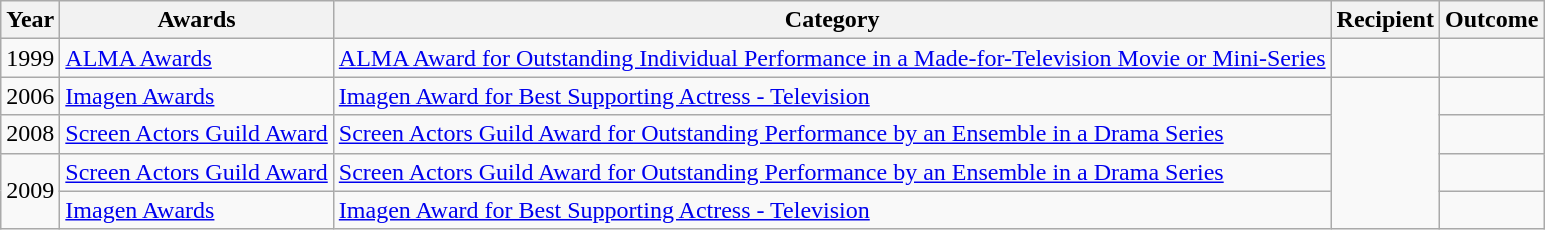<table class="wikitable sortable">
<tr>
<th>Year</th>
<th>Awards</th>
<th>Category</th>
<th>Recipient</th>
<th>Outcome</th>
</tr>
<tr>
<td>1999</td>
<td><a href='#'>ALMA Awards</a></td>
<td><a href='#'>ALMA Award for Outstanding Individual Performance in a Made-for-Television Movie or Mini-Series</a></td>
<td><em></em></td>
<td></td>
</tr>
<tr>
<td>2006</td>
<td><a href='#'>Imagen Awards</a></td>
<td><a href='#'>Imagen Award for Best Supporting Actress - Television</a></td>
<td rowspan=4><em></em></td>
<td></td>
</tr>
<tr>
<td>2008</td>
<td><a href='#'>Screen Actors Guild Award</a></td>
<td><a href='#'>Screen Actors Guild Award for Outstanding Performance by an Ensemble in a Drama Series</a></td>
<td></td>
</tr>
<tr>
<td rowspan=2>2009</td>
<td><a href='#'>Screen Actors Guild Award</a></td>
<td><a href='#'>Screen Actors Guild Award for Outstanding Performance by an Ensemble in a Drama Series</a></td>
<td></td>
</tr>
<tr>
<td><a href='#'>Imagen Awards</a></td>
<td><a href='#'>Imagen Award for Best Supporting Actress - Television</a></td>
<td></td>
</tr>
</table>
